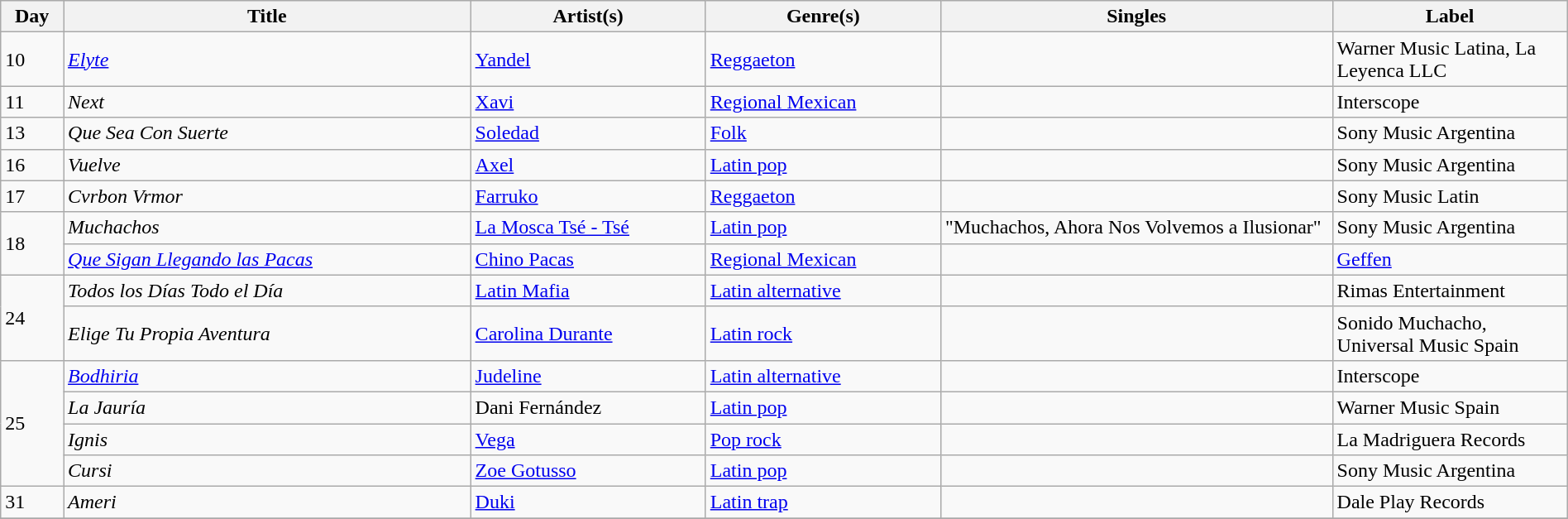<table class="wikitable" style="width:100%; margin-bottom:4px">
<tr>
<th scope="col" width="4%">Day</th>
<th scope="col" width="26%">Title</th>
<th scope="col" width="15%">Artist(s)</th>
<th scope="col" width="15%">Genre(s)</th>
<th scope="col" width="25%">Singles</th>
<th scope="col" width="15%">Label</th>
</tr>
<tr>
<td>10</td>
<td><em><a href='#'>Elyte</a></em></td>
<td><a href='#'>Yandel</a></td>
<td><a href='#'>Reggaeton</a></td>
<td></td>
<td>Warner Music Latina, La Leyenca LLC</td>
</tr>
<tr>
<td>11</td>
<td><em>Next</em></td>
<td><a href='#'>Xavi</a></td>
<td><a href='#'>Regional Mexican</a></td>
<td></td>
<td>Interscope</td>
</tr>
<tr>
<td>13</td>
<td><em>Que Sea Con Suerte</em></td>
<td><a href='#'>Soledad</a></td>
<td><a href='#'>Folk</a></td>
<td></td>
<td>Sony Music Argentina</td>
</tr>
<tr>
<td>16</td>
<td><em>Vuelve</em></td>
<td><a href='#'>Axel</a></td>
<td><a href='#'>Latin pop</a></td>
<td></td>
<td>Sony Music Argentina</td>
</tr>
<tr>
<td>17</td>
<td><em>Cvrbon Vrmor</em></td>
<td><a href='#'>Farruko</a></td>
<td><a href='#'>Reggaeton</a></td>
<td></td>
<td>Sony Music Latin</td>
</tr>
<tr>
<td rowspan="2">18</td>
<td><em>Muchachos</em></td>
<td><a href='#'>La Mosca Tsé - Tsé</a></td>
<td><a href='#'>Latin pop</a></td>
<td>"Muchachos, Ahora Nos Volvemos a Ilusionar"</td>
<td>Sony Music Argentina</td>
</tr>
<tr>
<td><em><a href='#'>Que Sigan Llegando las Pacas</a></em></td>
<td><a href='#'>Chino Pacas</a></td>
<td><a href='#'>Regional Mexican</a></td>
<td></td>
<td><a href='#'>Geffen</a></td>
</tr>
<tr>
<td rowspan="2">24</td>
<td><em>Todos los Días Todo el Día</em></td>
<td><a href='#'>Latin Mafia</a></td>
<td><a href='#'>Latin alternative</a></td>
<td></td>
<td>Rimas Entertainment</td>
</tr>
<tr>
<td><em>Elige Tu Propia Aventura</em></td>
<td><a href='#'>Carolina Durante</a></td>
<td><a href='#'>Latin rock</a></td>
<td></td>
<td>Sonido Muchacho, Universal Music Spain</td>
</tr>
<tr>
<td rowspan="4">25</td>
<td><em><a href='#'>Bodhiria</a></em></td>
<td><a href='#'>Judeline</a></td>
<td><a href='#'>Latin alternative</a></td>
<td></td>
<td>Interscope</td>
</tr>
<tr>
<td><em>La Jauría</em></td>
<td>Dani Fernández</td>
<td><a href='#'>Latin pop</a></td>
<td></td>
<td>Warner Music Spain</td>
</tr>
<tr>
<td><em>Ignis</em></td>
<td><a href='#'>Vega</a></td>
<td><a href='#'>Pop rock</a></td>
<td></td>
<td>La Madriguera Records</td>
</tr>
<tr>
<td><em>Cursi</em></td>
<td><a href='#'>Zoe Gotusso</a></td>
<td><a href='#'>Latin pop</a></td>
<td></td>
<td>Sony Music Argentina</td>
</tr>
<tr>
<td>31</td>
<td><em>Ameri</em></td>
<td><a href='#'>Duki</a></td>
<td><a href='#'>Latin trap</a></td>
<td></td>
<td>Dale Play Records</td>
</tr>
<tr>
</tr>
</table>
